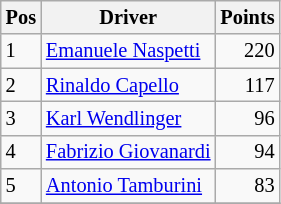<table class="wikitable" style="font-size: 85%;">
<tr>
<th>Pos</th>
<th>Driver</th>
<th>Points</th>
</tr>
<tr>
<td>1</td>
<td> <a href='#'>Emanuele Naspetti</a></td>
<td align="right">220</td>
</tr>
<tr>
<td>2</td>
<td> <a href='#'>Rinaldo Capello</a></td>
<td align="right">117</td>
</tr>
<tr>
<td>3</td>
<td> <a href='#'>Karl Wendlinger</a></td>
<td align="right">96</td>
</tr>
<tr>
<td>4</td>
<td> <a href='#'>Fabrizio Giovanardi</a></td>
<td align="right">94</td>
</tr>
<tr>
<td>5</td>
<td> <a href='#'>Antonio Tamburini</a></td>
<td align="right">83</td>
</tr>
<tr>
</tr>
</table>
